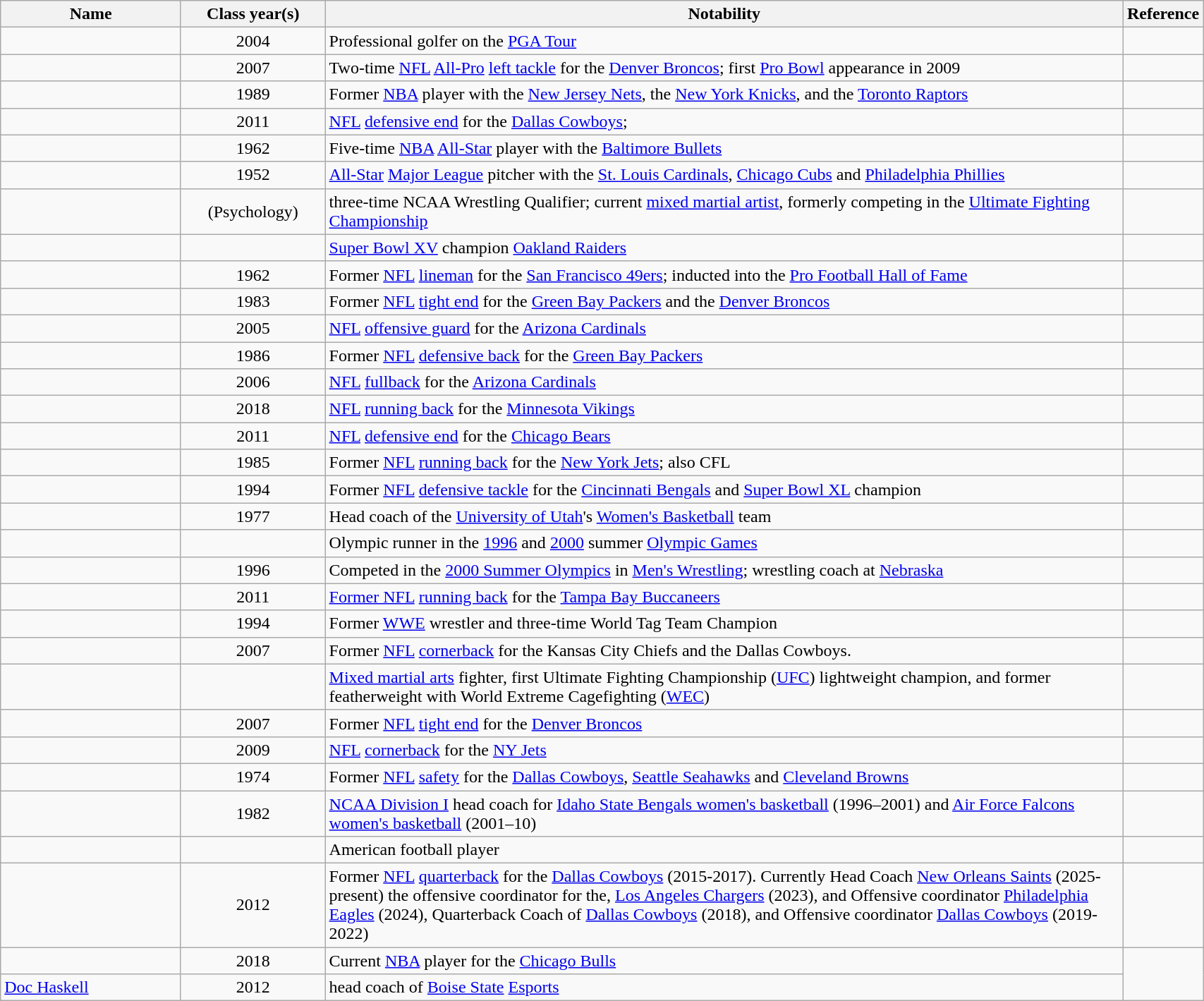<table class="wikitable sortable" style="width:90%">
<tr>
<th style="width:15%;">Name</th>
<th style="width:12%;">Class year(s)</th>
<th style="width:*;" class="unsortable">Notability</th>
<th style="width:5%;" class="unsortable">Reference</th>
</tr>
<tr>
<td></td>
<td style="text-align:center;">2004</td>
<td>Professional golfer on the <a href='#'>PGA Tour</a></td>
<td style="text-align:center;"></td>
</tr>
<tr>
<td></td>
<td style="text-align:center;">2007</td>
<td>Two-time <a href='#'>NFL</a> <a href='#'>All-Pro</a> <a href='#'>left tackle</a> for the <a href='#'>Denver Broncos</a>; first <a href='#'>Pro Bowl</a> appearance in 2009</td>
<td style="text-align:center;"></td>
</tr>
<tr>
<td></td>
<td style="text-align:center;">1989</td>
<td>Former <a href='#'>NBA</a> player with the <a href='#'>New Jersey Nets</a>, the <a href='#'>New York Knicks</a>, and the <a href='#'>Toronto Raptors</a></td>
<td style="text-align:center;"></td>
</tr>
<tr>
<td></td>
<td style="text-align:center;">2011</td>
<td><a href='#'>NFL</a> <a href='#'>defensive end</a> for the <a href='#'>Dallas Cowboys</a>;</td>
<td style="text-align:center;"></td>
</tr>
<tr>
<td></td>
<td style="text-align:center;">1962</td>
<td>Five-time <a href='#'>NBA</a> <a href='#'>All-Star</a> player with the <a href='#'>Baltimore Bullets</a></td>
<td style="text-align:center;"></td>
</tr>
<tr>
<td></td>
<td style="text-align:center;">1952</td>
<td><a href='#'>All-Star</a> <a href='#'>Major League</a> pitcher with the <a href='#'>St. Louis Cardinals</a>, <a href='#'>Chicago Cubs</a> and <a href='#'>Philadelphia Phillies</a></td>
<td style="text-align:center;"></td>
</tr>
<tr>
<td></td>
<td style="text-align:center;">(Psychology)</td>
<td>three-time NCAA Wrestling Qualifier; current <a href='#'>mixed martial artist</a>, formerly competing in the <a href='#'>Ultimate Fighting Championship</a></td>
<td style="text-align:center;"></td>
</tr>
<tr>
<td></td>
<td style="text-align:center;"></td>
<td><a href='#'>Super Bowl XV</a> champion <a href='#'>Oakland Raiders</a></td>
<td style="text-align:center;"></td>
</tr>
<tr>
<td></td>
<td style="text-align:center;">1962</td>
<td>Former <a href='#'>NFL</a> <a href='#'>lineman</a> for the <a href='#'>San Francisco 49ers</a>; inducted into the <a href='#'>Pro Football Hall of Fame</a></td>
<td style="text-align:center;"></td>
</tr>
<tr>
<td></td>
<td style="text-align:center;">1983</td>
<td>Former <a href='#'>NFL</a> <a href='#'>tight end</a> for the <a href='#'>Green Bay Packers</a> and the <a href='#'>Denver Broncos</a></td>
<td style="text-align:center;"></td>
</tr>
<tr>
<td></td>
<td style="text-align:center;">2005</td>
<td><a href='#'>NFL</a> <a href='#'>offensive guard</a> for the <a href='#'>Arizona Cardinals</a></td>
<td style="text-align:center;"></td>
</tr>
<tr>
<td></td>
<td style="text-align:center;">1986</td>
<td>Former <a href='#'>NFL</a> <a href='#'>defensive back</a> for the <a href='#'>Green Bay Packers</a></td>
<td style="text-align:center;"></td>
</tr>
<tr>
<td></td>
<td style="text-align:center;">2006</td>
<td><a href='#'>NFL</a> <a href='#'>fullback</a> for the <a href='#'>Arizona Cardinals</a></td>
<td style="text-align:center;"></td>
</tr>
<tr>
<td></td>
<td style="text-align:center;">2018</td>
<td><a href='#'>NFL</a> <a href='#'>running back</a> for the <a href='#'>Minnesota Vikings</a></td>
<td style="text-align:center;"></td>
</tr>
<tr>
<td></td>
<td style="text-align:center;">2011</td>
<td><a href='#'>NFL</a> <a href='#'>defensive end</a> for the <a href='#'>Chicago Bears</a></td>
<td style="text-align:center;"></td>
</tr>
<tr>
<td></td>
<td style="text-align:center;">1985</td>
<td>Former <a href='#'>NFL</a> <a href='#'>running back</a> for the <a href='#'>New York Jets</a>; also CFL</td>
<td style="text-align:center;"></td>
</tr>
<tr>
<td></td>
<td style="text-align:center;">1994</td>
<td>Former <a href='#'>NFL</a> <a href='#'>defensive tackle</a> for the <a href='#'>Cincinnati Bengals</a> and <a href='#'>Super Bowl XL</a> champion</td>
<td style="text-align:center;"></td>
</tr>
<tr>
<td></td>
<td style="text-align:center;">1977</td>
<td>Head coach of the <a href='#'>University of Utah</a>'s <a href='#'>Women's Basketball</a> team</td>
<td style="text-align:center;"></td>
</tr>
<tr>
<td></td>
<td style="text-align:center;"></td>
<td>Olympic runner in the <a href='#'>1996</a> and <a href='#'>2000</a> summer <a href='#'>Olympic Games</a></td>
<td style="text-align:center;"></td>
</tr>
<tr>
<td></td>
<td style="text-align:center;">1996</td>
<td>Competed in the <a href='#'>2000 Summer Olympics</a> in <a href='#'>Men's Wrestling</a>; wrestling coach at <a href='#'>Nebraska</a></td>
<td style="text-align:center;"></td>
</tr>
<tr>
<td></td>
<td style="text-align:center;">2011</td>
<td><a href='#'>Former NFL</a> <a href='#'>running back</a> for the <a href='#'>Tampa Bay Buccaneers</a></td>
<td style="text-align:center;"></td>
</tr>
<tr>
<td></td>
<td style="text-align:center;">1994</td>
<td>Former <a href='#'>WWE</a> wrestler and three-time World Tag Team Champion</td>
<td style="text-align:center;"></td>
</tr>
<tr>
<td></td>
<td style="text-align:center;">2007</td>
<td>Former <a href='#'>NFL</a> <a href='#'>cornerback</a> for the Kansas City Chiefs and the Dallas Cowboys.</td>
<td style="text-align:center;"></td>
</tr>
<tr>
<td></td>
<td style="text-align:center;"></td>
<td><a href='#'>Mixed martial arts</a> fighter, first Ultimate Fighting Championship (<a href='#'>UFC</a>) lightweight champion, and former featherweight with World Extreme Cagefighting (<a href='#'>WEC</a>)</td>
<td style="text-align:center;"></td>
</tr>
<tr>
<td></td>
<td style="text-align:center;">2007</td>
<td>Former <a href='#'>NFL</a> <a href='#'>tight end</a> for the <a href='#'>Denver Broncos</a></td>
<td style="text-align:center;"></td>
</tr>
<tr>
<td></td>
<td style="text-align:center;">2009</td>
<td><a href='#'>NFL</a> <a href='#'>cornerback</a> for the <a href='#'>NY Jets</a></td>
<td style="text-align:center;"></td>
</tr>
<tr>
<td></td>
<td style="text-align:center;">1974</td>
<td>Former <a href='#'>NFL</a> <a href='#'>safety</a> for the <a href='#'>Dallas Cowboys</a>, <a href='#'>Seattle Seahawks</a> and <a href='#'>Cleveland Browns</a></td>
<td style="text-align:center;"></td>
</tr>
<tr>
<td></td>
<td style="text-align:center;">1982</td>
<td><a href='#'>NCAA Division I</a> head coach for <a href='#'>Idaho State Bengals women's basketball</a> (1996–2001) and <a href='#'>Air Force Falcons women's basketball</a> (2001–10)</td>
<td style="text-align:center;"></td>
</tr>
<tr>
<td></td>
<td style="text-align:center;"></td>
<td>American football player</td>
<td style="text-align:center;"></td>
</tr>
<tr>
<td></td>
<td style="text-align:center;">2012</td>
<td>Former <a href='#'>NFL</a> <a href='#'>quarterback</a> for the <a href='#'>Dallas Cowboys</a> (2015-2017). Currently Head Coach  <a href='#'>New Orleans Saints</a>  (2025-present)  the offensive coordinator for the, <a href='#'>Los Angeles Chargers</a> (2023), and Offensive coordinator <a href='#'>Philadelphia Eagles</a> (2024), Quarterback Coach of  <a href='#'>Dallas Cowboys</a> (2018), and Offensive coordinator <a href='#'>Dallas Cowboys</a> (2019-2022)</td>
<td style="text-align:center;"></td>
</tr>
<tr>
<td></td>
<td style="text-align:center;">2018</td>
<td>Current <a href='#'>NBA</a> player for the <a href='#'>Chicago Bulls</a></td>
</tr>
<tr>
<td><a href='#'>Doc Haskell</a></td>
<td style="text-align:center;">2012</td>
<td>head coach of <a href='#'>Boise State</a> <a href='#'>Esports</a></td>
</tr>
</table>
